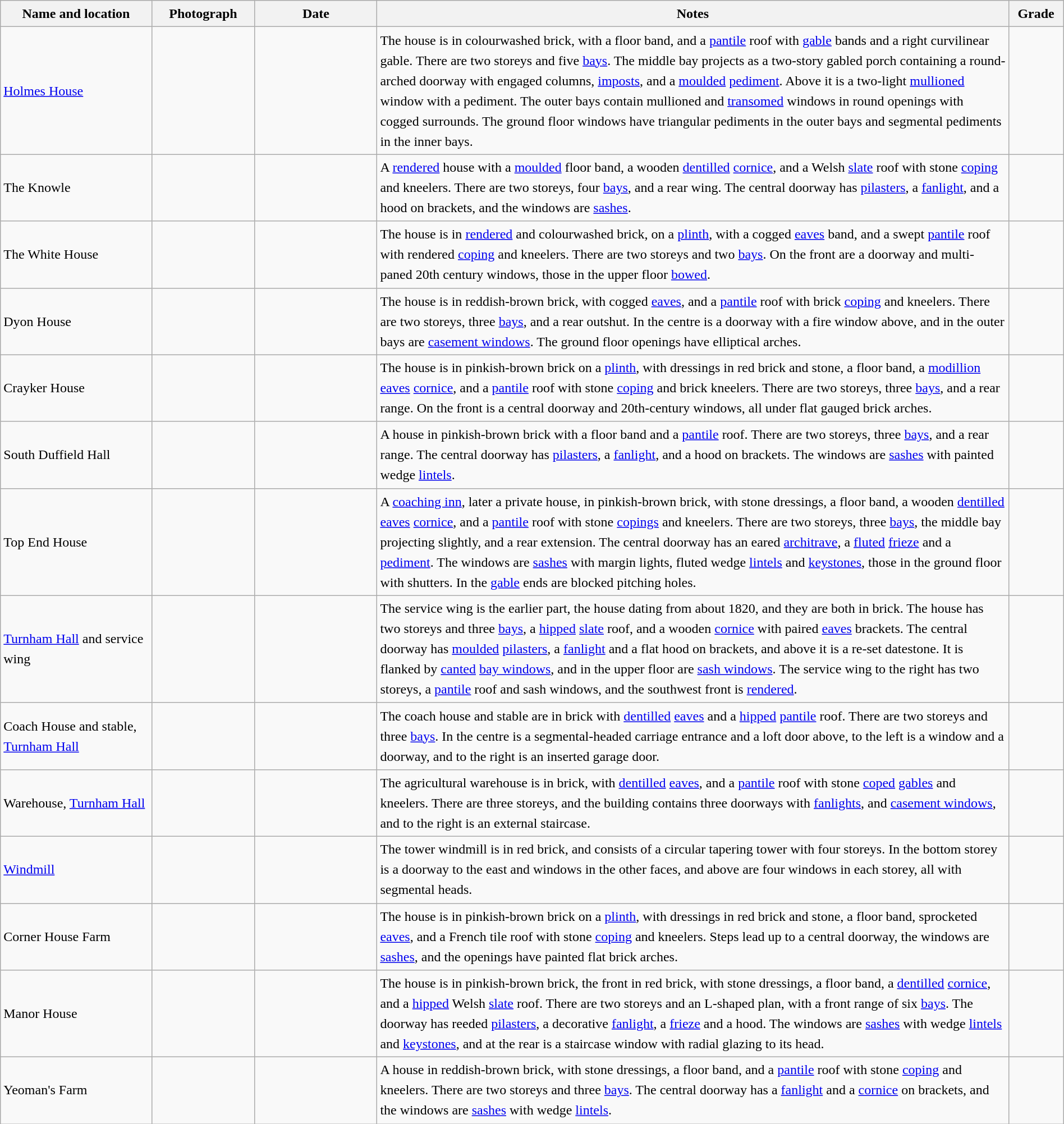<table class="wikitable sortable plainrowheaders" style="width:100%; border:0px; text-align:left; line-height:150%">
<tr>
<th scope="col"  style="width:150px">Name and location</th>
<th scope="col"  style="width:100px" class="unsortable">Photograph</th>
<th scope="col"  style="width:120px">Date</th>
<th scope="col"  style="width:650px" class="unsortable">Notes</th>
<th scope="col"  style="width:50px">Grade</th>
</tr>
<tr>
<td><a href='#'>Holmes House</a><br><small></small></td>
<td></td>
<td align="center"></td>
<td>The house is in colourwashed brick, with a floor band, and a <a href='#'>pantile</a> roof with <a href='#'>gable</a> bands and a right curvilinear gable.  There are two storeys and five <a href='#'>bays</a>.  The middle bay projects as a two-story gabled porch containing a round-arched doorway with engaged columns, <a href='#'>imposts</a>, and a <a href='#'>moulded</a> <a href='#'>pediment</a>.  Above it is a two-light <a href='#'>mullioned</a> window with a pediment.  The outer bays contain mullioned and <a href='#'>transomed</a> windows in round openings with cogged surrounds.  The ground floor windows have triangular pediments in the outer bays and segmental pediments in the inner bays.</td>
<td align="center" ></td>
</tr>
<tr>
<td>The Knowle<br><small></small></td>
<td></td>
<td align="center"></td>
<td>A <a href='#'>rendered</a> house with a <a href='#'>moulded</a> floor band, a wooden <a href='#'>dentilled</a> <a href='#'>cornice</a>, and a Welsh <a href='#'>slate</a> roof with stone <a href='#'>coping</a> and kneelers.  There are two storeys, four <a href='#'>bays</a>, and a rear wing.  The central doorway has <a href='#'>pilasters</a>, a <a href='#'>fanlight</a>, and  a hood on brackets, and the windows are <a href='#'>sashes</a>.</td>
<td align="center" ></td>
</tr>
<tr>
<td>The White House<br><small></small></td>
<td></td>
<td align="center"></td>
<td>The house is in <a href='#'>rendered</a> and colourwashed brick, on a <a href='#'>plinth</a>, with a cogged <a href='#'>eaves</a> band, and a swept <a href='#'>pantile</a> roof with rendered <a href='#'>coping</a> and kneelers.  There are two storeys and two <a href='#'>bays</a>.  On the front are a doorway and multi-paned 20th century windows, those in the upper floor <a href='#'>bowed</a>.</td>
<td align="center" ></td>
</tr>
<tr>
<td>Dyon House<br><small></small></td>
<td></td>
<td align="center"></td>
<td>The house is in reddish-brown brick, with cogged <a href='#'>eaves</a>, and a <a href='#'>pantile</a> roof with brick <a href='#'>coping</a> and kneelers.  There are two storeys, three <a href='#'>bays</a>, and a rear outshut.  In the centre is a doorway with a fire window above, and in the outer bays are <a href='#'>casement windows</a>.  The ground floor openings have elliptical arches.</td>
<td align="center" ></td>
</tr>
<tr>
<td>Crayker House<br><small></small></td>
<td></td>
<td align="center"></td>
<td>The house is in pinkish-brown brick on a <a href='#'>plinth</a>, with dressings in red brick and stone, a floor band, a <a href='#'>modillion</a> <a href='#'>eaves</a> <a href='#'>cornice</a>, and a <a href='#'>pantile</a> roof with stone <a href='#'>coping</a> and brick kneelers.  There are two storeys, three <a href='#'>bays</a>, and a rear range.  On the front is a central doorway and 20th-century windows, all under flat gauged brick arches.</td>
<td align="center" ></td>
</tr>
<tr>
<td>South Duffield Hall<br><small></small></td>
<td></td>
<td align="center"></td>
<td>A house in pinkish-brown brick with a floor band and a <a href='#'>pantile</a> roof.  There are two storeys, three <a href='#'>bays</a>, and a rear range.  The central doorway has <a href='#'>pilasters</a>, a <a href='#'>fanlight</a>, and a hood on brackets.  The windows are <a href='#'>sashes</a> with painted wedge <a href='#'>lintels</a>.</td>
<td align="center" ></td>
</tr>
<tr>
<td>Top End House<br><small></small></td>
<td></td>
<td align="center"></td>
<td>A <a href='#'>coaching inn</a>, later a private house, in pinkish-brown brick, with stone dressings, a floor band, a wooden <a href='#'>dentilled</a> <a href='#'>eaves</a> <a href='#'>cornice</a>, and a <a href='#'>pantile</a> roof with stone <a href='#'>copings</a> and kneelers.  There are two storeys, three <a href='#'>bays</a>, the middle bay projecting slightly, and a rear extension.  The central doorway has an eared <a href='#'>architrave</a>, a <a href='#'>fluted</a> <a href='#'>frieze</a> and a <a href='#'>pediment</a>.  The windows are <a href='#'>sashes</a> with margin lights, fluted wedge <a href='#'>lintels</a> and <a href='#'>keystones</a>, those in the ground floor with shutters.  In the <a href='#'>gable</a> ends are blocked pitching holes.</td>
<td align="center" ></td>
</tr>
<tr>
<td><a href='#'>Turnham Hall</a> and service wing<br><small></small></td>
<td></td>
<td align="center"></td>
<td>The service wing is the earlier part, the house dating from about 1820, and they are both in brick.  The house has two storeys and three <a href='#'>bays</a>, a <a href='#'>hipped</a> <a href='#'>slate</a> roof, and a wooden <a href='#'>cornice</a> with paired <a href='#'>eaves</a> brackets.  The central doorway has <a href='#'>moulded</a> <a href='#'>pilasters</a>, a <a href='#'>fanlight</a> and a flat hood on brackets, and above it is a re-set datestone.  It is flanked by <a href='#'>canted</a> <a href='#'>bay windows</a>, and in the upper floor are <a href='#'>sash windows</a>.  The service wing to the right has two storeys, a <a href='#'>pantile</a> roof and sash windows, and the southwest front is <a href='#'>rendered</a>.</td>
<td align="center" ></td>
</tr>
<tr>
<td>Coach House and stable,<br><a href='#'>Turnham Hall</a><br><small></small></td>
<td></td>
<td align="center"></td>
<td>The coach house and stable are in brick with <a href='#'>dentilled</a> <a href='#'>eaves</a> and a <a href='#'>hipped</a> <a href='#'>pantile</a> roof.  There are two storeys and three <a href='#'>bays</a>.  In the centre is a segmental-headed carriage entrance and a loft door above, to the left is a window and a doorway, and to the right is an inserted garage door.</td>
<td align="center" ></td>
</tr>
<tr>
<td>Warehouse, <a href='#'>Turnham Hall</a><br><small></small></td>
<td></td>
<td align="center"></td>
<td>The agricultural warehouse is in brick, with <a href='#'>dentilled</a> <a href='#'>eaves</a>, and a <a href='#'>pantile</a> roof with stone <a href='#'>coped</a> <a href='#'>gables</a> and kneelers.  There are three storeys, and the building contains three doorways with <a href='#'>fanlights</a>, and <a href='#'>casement windows</a>, and to the right is an external staircase.</td>
<td align="center" ></td>
</tr>
<tr>
<td><a href='#'>Windmill</a><br><small></small></td>
<td></td>
<td align="center"></td>
<td>The tower windmill is in red brick, and consists of a circular tapering tower with four storeys.  In the bottom storey is a doorway to the east and windows in the other faces, and above are four windows in each storey, all with segmental heads.</td>
<td align="center" ></td>
</tr>
<tr>
<td>Corner House Farm<br><small></small></td>
<td></td>
<td align="center"></td>
<td>The house is in pinkish-brown brick on a <a href='#'>plinth</a>, with dressings in red brick and stone, a floor band, sprocketed <a href='#'>eaves</a>, and a French tile roof with stone <a href='#'>coping</a> and kneelers.  Steps lead up to a central doorway, the windows are <a href='#'>sashes</a>, and the openings have painted flat brick arches.</td>
<td align="center" ></td>
</tr>
<tr>
<td>Manor House<br><small></small></td>
<td></td>
<td align="center"></td>
<td>The house is in pinkish-brown brick, the front in red brick, with stone dressings, a floor band, a <a href='#'>dentilled</a> <a href='#'>cornice</a>, and a <a href='#'>hipped</a> Welsh <a href='#'>slate</a> roof.  There are two storeys and an L-shaped plan, with a front range of six <a href='#'>bays</a>.  The doorway has reeded <a href='#'>pilasters</a>, a decorative <a href='#'>fanlight</a>, a <a href='#'>frieze</a> and a hood.  The windows are <a href='#'>sashes</a> with wedge <a href='#'>lintels</a> and <a href='#'>keystones</a>, and at the rear is a staircase window with radial glazing to its head.</td>
<td align="center" ></td>
</tr>
<tr>
<td>Yeoman's Farm<br><small></small></td>
<td></td>
<td align="center"></td>
<td>A house in reddish-brown brick, with stone dressings, a floor band, and a <a href='#'>pantile</a> roof with stone <a href='#'>coping</a> and kneelers.  There are two storeys and three <a href='#'>bays</a>.  The central doorway has a <a href='#'>fanlight</a> and a <a href='#'>cornice</a> on brackets, and the windows are <a href='#'>sashes</a> with wedge <a href='#'>lintels</a>.</td>
<td align="center" ></td>
</tr>
<tr>
</tr>
</table>
